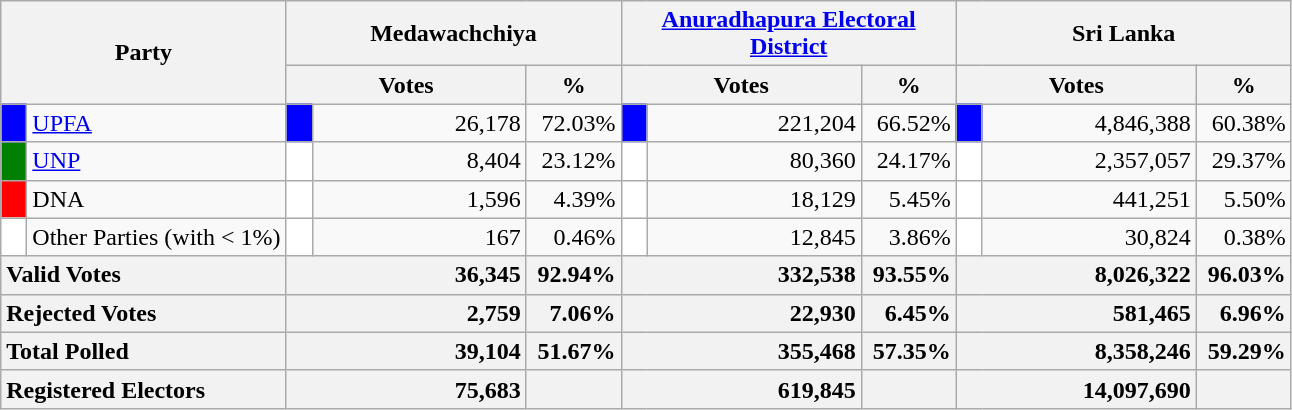<table class="wikitable">
<tr>
<th colspan="2" width="144px"rowspan="2">Party</th>
<th colspan="3" width="216px">Medawachchiya</th>
<th colspan="3" width="216px"><a href='#'>Anuradhapura Electoral District</a></th>
<th colspan="3" width="216px">Sri Lanka</th>
</tr>
<tr>
<th colspan="2" width="144px">Votes</th>
<th>%</th>
<th colspan="2" width="144px">Votes</th>
<th>%</th>
<th colspan="2" width="144px">Votes</th>
<th>%</th>
</tr>
<tr>
<td style="background-color:blue;" width="10px"></td>
<td style="text-align:left;"><a href='#'>UPFA</a></td>
<td style="background-color:blue;" width="10px"></td>
<td style="text-align:right;">26,178</td>
<td style="text-align:right;">72.03%</td>
<td style="background-color:blue;" width="10px"></td>
<td style="text-align:right;">221,204</td>
<td style="text-align:right;">66.52%</td>
<td style="background-color:blue;" width="10px"></td>
<td style="text-align:right;">4,846,388</td>
<td style="text-align:right;">60.38%</td>
</tr>
<tr>
<td style="background-color:green;" width="10px"></td>
<td style="text-align:left;"><a href='#'>UNP</a></td>
<td style="background-color:white;" width="10px"></td>
<td style="text-align:right;">8,404</td>
<td style="text-align:right;">23.12%</td>
<td style="background-color:white;" width="10px"></td>
<td style="text-align:right;">80,360</td>
<td style="text-align:right;">24.17%</td>
<td style="background-color:white;" width="10px"></td>
<td style="text-align:right;">2,357,057</td>
<td style="text-align:right;">29.37%</td>
</tr>
<tr>
<td style="background-color:red;" width="10px"></td>
<td style="text-align:left;">DNA</td>
<td style="background-color:white;" width="10px"></td>
<td style="text-align:right;">1,596</td>
<td style="text-align:right;">4.39%</td>
<td style="background-color:white;" width="10px"></td>
<td style="text-align:right;">18,129</td>
<td style="text-align:right;">5.45%</td>
<td style="background-color:white;" width="10px"></td>
<td style="text-align:right;">441,251</td>
<td style="text-align:right;">5.50%</td>
</tr>
<tr>
<td style="background-color:white;" width="10px"></td>
<td style="text-align:left;">Other Parties (with < 1%)</td>
<td style="background-color:white;" width="10px"></td>
<td style="text-align:right;">167</td>
<td style="text-align:right;">0.46%</td>
<td style="background-color:white;" width="10px"></td>
<td style="text-align:right;">12,845</td>
<td style="text-align:right;">3.86%</td>
<td style="background-color:white;" width="10px"></td>
<td style="text-align:right;">30,824</td>
<td style="text-align:right;">0.38%</td>
</tr>
<tr>
<th colspan="2" width="144px"style="text-align:left;">Valid Votes</th>
<th style="text-align:right;"colspan="2" width="144px">36,345</th>
<th style="text-align:right;">92.94%</th>
<th style="text-align:right;"colspan="2" width="144px">332,538</th>
<th style="text-align:right;">93.55%</th>
<th style="text-align:right;"colspan="2" width="144px">8,026,322</th>
<th style="text-align:right;">96.03%</th>
</tr>
<tr>
<th colspan="2" width="144px"style="text-align:left;">Rejected Votes</th>
<th style="text-align:right;"colspan="2" width="144px">2,759</th>
<th style="text-align:right;">7.06%</th>
<th style="text-align:right;"colspan="2" width="144px">22,930</th>
<th style="text-align:right;">6.45%</th>
<th style="text-align:right;"colspan="2" width="144px">581,465</th>
<th style="text-align:right;">6.96%</th>
</tr>
<tr>
<th colspan="2" width="144px"style="text-align:left;">Total Polled</th>
<th style="text-align:right;"colspan="2" width="144px">39,104</th>
<th style="text-align:right;">51.67%</th>
<th style="text-align:right;"colspan="2" width="144px">355,468</th>
<th style="text-align:right;">57.35%</th>
<th style="text-align:right;"colspan="2" width="144px">8,358,246</th>
<th style="text-align:right;">59.29%</th>
</tr>
<tr>
<th colspan="2" width="144px"style="text-align:left;">Registered Electors</th>
<th style="text-align:right;"colspan="2" width="144px">75,683</th>
<th></th>
<th style="text-align:right;"colspan="2" width="144px">619,845</th>
<th></th>
<th style="text-align:right;"colspan="2" width="144px">14,097,690</th>
<th></th>
</tr>
</table>
